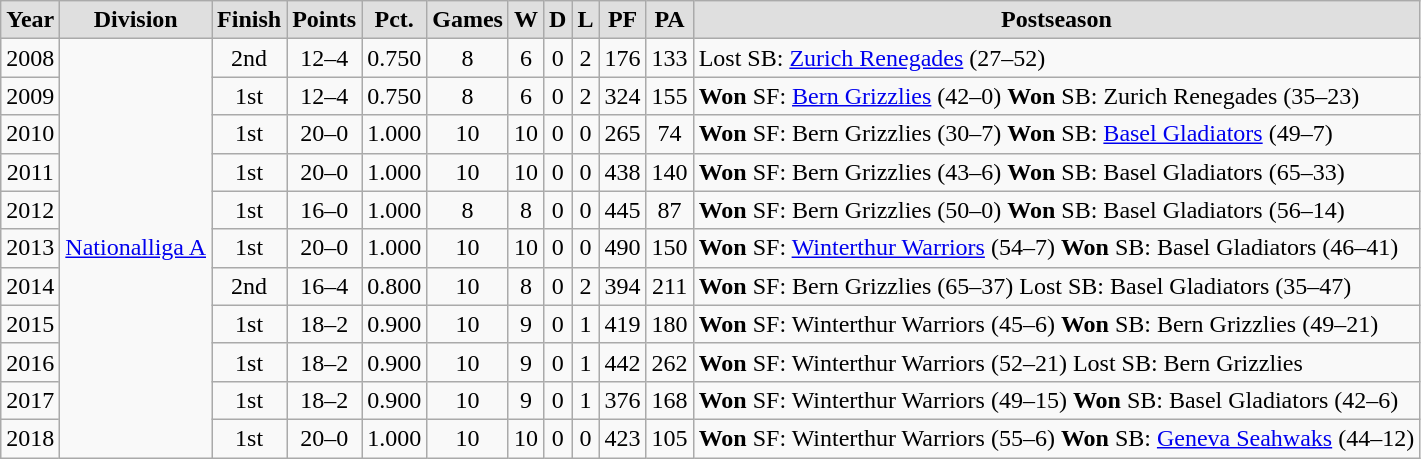<table class="wikitable" style="text-align:center;">
<tr style="background:#DFDFDF; font-weight:bold">
<td>Year</td>
<td>Division</td>
<td>Finish</td>
<td>Points</td>
<td>Pct.</td>
<td>Games</td>
<td>W</td>
<td>D</td>
<td>L</td>
<td>PF</td>
<td>PA</td>
<td>Postseason</td>
</tr>
<tr>
<td>2008</td>
<td rowspan="11"><a href='#'>Nationalliga A</a></td>
<td>2nd</td>
<td>12–4</td>
<td>0.750</td>
<td>8</td>
<td>6</td>
<td>0</td>
<td>2</td>
<td>176</td>
<td>133</td>
<td style="text-align:left">Lost SB: <a href='#'>Zurich Renegades</a> (27–52)</td>
</tr>
<tr>
<td>2009</td>
<td>1st</td>
<td>12–4</td>
<td>0.750</td>
<td>8</td>
<td>6</td>
<td>0</td>
<td>2</td>
<td>324</td>
<td>155</td>
<td style="text-align:left"><strong>Won</strong> SF: <a href='#'>Bern Grizzlies</a> (42–0)  <strong>Won</strong> SB: Zurich Renegades (35–23)</td>
</tr>
<tr>
<td>2010</td>
<td>1st</td>
<td>20–0</td>
<td>1.000</td>
<td>10</td>
<td>10</td>
<td>0</td>
<td>0</td>
<td>265</td>
<td>74</td>
<td style="text-align:left"><strong>Won</strong> SF: Bern Grizzlies (30–7)  <strong>Won</strong> SB: <a href='#'>Basel Gladiators</a> (49–7)</td>
</tr>
<tr>
<td>2011</td>
<td>1st</td>
<td>20–0</td>
<td>1.000</td>
<td>10</td>
<td>10</td>
<td>0</td>
<td>0</td>
<td>438</td>
<td>140</td>
<td style="text-align:left;"><strong>Won</strong> SF: Bern Grizzlies (43–6)  <strong>Won</strong> SB: Basel Gladiators (65–33)</td>
</tr>
<tr>
<td>2012</td>
<td>1st</td>
<td>16–0</td>
<td>1.000</td>
<td>8</td>
<td>8</td>
<td>0</td>
<td>0</td>
<td>445</td>
<td>87</td>
<td style="text-align:left;"><strong>Won</strong> SF: Bern Grizzlies (50–0)  <strong>Won</strong> SB: Basel Gladiators (56–14)</td>
</tr>
<tr>
<td>2013</td>
<td>1st</td>
<td>20–0</td>
<td>1.000</td>
<td>10</td>
<td>10</td>
<td>0</td>
<td>0</td>
<td>490</td>
<td>150</td>
<td style="text-align:left"><strong>Won</strong> SF: <a href='#'>Winterthur Warriors</a> (54–7)  <strong>Won</strong> SB: Basel Gladiators (46–41)</td>
</tr>
<tr>
<td>2014</td>
<td>2nd</td>
<td>16–4</td>
<td>0.800</td>
<td>10</td>
<td>8</td>
<td>0</td>
<td>2</td>
<td>394</td>
<td>211</td>
<td style="text-align:left"><strong>Won</strong> SF: Bern Grizzlies (65–37)  Lost SB: Basel Gladiators (35–47)</td>
</tr>
<tr>
<td>2015</td>
<td>1st</td>
<td>18–2</td>
<td>0.900</td>
<td>10</td>
<td>9</td>
<td>0</td>
<td>1</td>
<td>419</td>
<td>180</td>
<td style="text-align:left"><strong>Won</strong> SF: Winterthur Warriors (45–6)  <strong>Won</strong> SB: Bern Grizzlies (49–21)</td>
</tr>
<tr>
<td>2016</td>
<td>1st</td>
<td>18–2</td>
<td>0.900</td>
<td>10</td>
<td>9</td>
<td>0</td>
<td>1</td>
<td>442</td>
<td>262</td>
<td style="text-align:left"><strong>Won</strong> SF: Winterthur Warriors (52–21)  Lost SB: Bern Grizzlies</td>
</tr>
<tr>
<td>2017</td>
<td>1st</td>
<td>18–2</td>
<td>0.900</td>
<td>10</td>
<td>9</td>
<td>0</td>
<td>1</td>
<td>376</td>
<td>168</td>
<td style="text-align:left"><strong>Won</strong> SF: Winterthur Warriors (49–15)  <strong>Won</strong> SB: Basel Gladiators (42–6)</td>
</tr>
<tr>
<td>2018</td>
<td>1st</td>
<td>20–0</td>
<td>1.000</td>
<td>10</td>
<td>10</td>
<td>0</td>
<td>0</td>
<td>423</td>
<td>105</td>
<td style="text-align:left"><strong>Won</strong> SF: Winterthur Warriors (55–6)  <strong>Won</strong> SB: <a href='#'>Geneva Seahwaks</a> (44–12)</td>
</tr>
</table>
